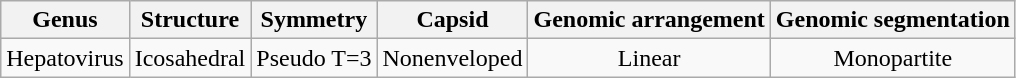<table class="wikitable sortable" style="text-align:center">
<tr>
<th>Genus</th>
<th>Structure</th>
<th>Symmetry</th>
<th>Capsid</th>
<th>Genomic arrangement</th>
<th>Genomic segmentation</th>
</tr>
<tr>
<td>Hepatovirus</td>
<td>Icosahedral</td>
<td>Pseudo T=3</td>
<td>Nonenveloped</td>
<td>Linear</td>
<td>Monopartite</td>
</tr>
</table>
